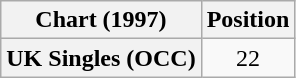<table class="wikitable plainrowheaders" style="text-align:center">
<tr>
<th scope="col">Chart (1997)</th>
<th scope="col">Position</th>
</tr>
<tr>
<th scope="row">UK Singles (OCC)</th>
<td>22</td>
</tr>
</table>
